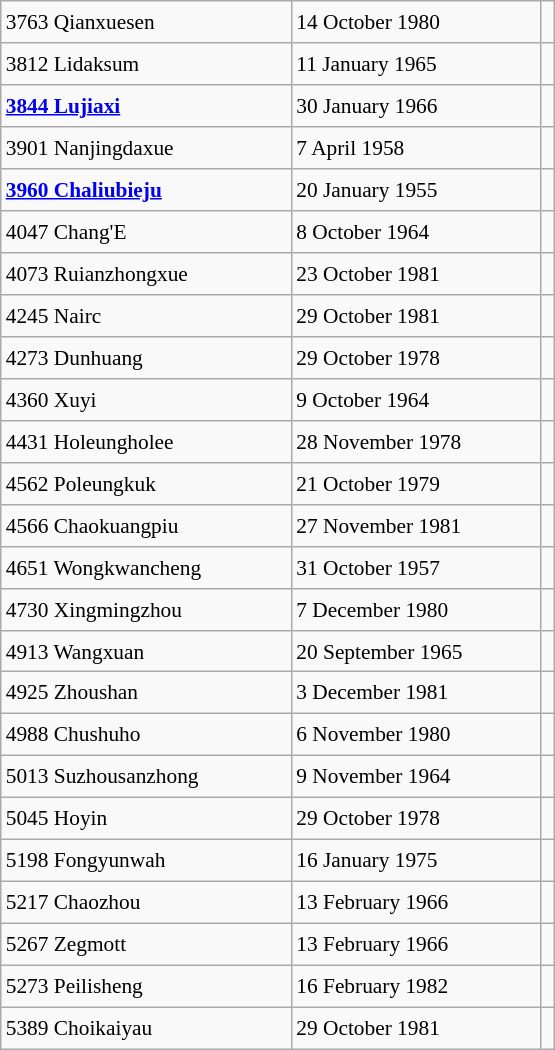<table class="wikitable" style="font-size: 89%; float: left; width: 26em; margin-right: 1em; height: 700px">
<tr>
<td>3763 Qianxuesen</td>
<td>14 October 1980</td>
<td></td>
</tr>
<tr>
<td>3812 Lidaksum</td>
<td>11 January 1965</td>
<td></td>
</tr>
<tr>
<td><strong><a href='#'>3844 Lujiaxi</a></strong></td>
<td>30 January 1966</td>
<td></td>
</tr>
<tr>
<td>3901 Nanjingdaxue</td>
<td>7 April 1958</td>
<td></td>
</tr>
<tr>
<td><strong><a href='#'>3960 Chaliubieju</a></strong></td>
<td>20 January 1955</td>
<td></td>
</tr>
<tr>
<td>4047 Chang'E</td>
<td>8 October 1964</td>
<td></td>
</tr>
<tr>
<td>4073 Ruianzhongxue</td>
<td>23 October 1981</td>
<td></td>
</tr>
<tr>
<td>4245 Nairc</td>
<td>29 October 1981</td>
<td></td>
</tr>
<tr>
<td>4273 Dunhuang</td>
<td>29 October 1978</td>
<td></td>
</tr>
<tr>
<td>4360 Xuyi</td>
<td>9 October 1964</td>
<td></td>
</tr>
<tr>
<td>4431 Holeungholee</td>
<td>28 November 1978</td>
<td></td>
</tr>
<tr>
<td>4562 Poleungkuk</td>
<td>21 October 1979</td>
<td></td>
</tr>
<tr>
<td>4566 Chaokuangpiu</td>
<td>27 November 1981</td>
<td></td>
</tr>
<tr>
<td>4651 Wongkwancheng</td>
<td>31 October 1957</td>
<td></td>
</tr>
<tr>
<td>4730 Xingmingzhou</td>
<td>7 December 1980</td>
<td></td>
</tr>
<tr>
<td>4913 Wangxuan</td>
<td>20 September 1965</td>
<td></td>
</tr>
<tr>
<td>4925 Zhoushan</td>
<td>3 December 1981</td>
<td></td>
</tr>
<tr>
<td>4988 Chushuho</td>
<td>6 November 1980</td>
<td></td>
</tr>
<tr>
<td>5013 Suzhousanzhong</td>
<td>9 November 1964</td>
<td></td>
</tr>
<tr>
<td>5045 Hoyin</td>
<td>29 October 1978</td>
<td></td>
</tr>
<tr>
<td>5198 Fongyunwah</td>
<td>16 January 1975</td>
<td></td>
</tr>
<tr>
<td>5217 Chaozhou</td>
<td>13 February 1966</td>
<td></td>
</tr>
<tr>
<td>5267 Zegmott</td>
<td>13 February 1966</td>
<td></td>
</tr>
<tr>
<td>5273 Peilisheng</td>
<td>16 February 1982</td>
<td></td>
</tr>
<tr>
<td>5389 Choikaiyau</td>
<td>29 October 1981</td>
<td></td>
</tr>
</table>
